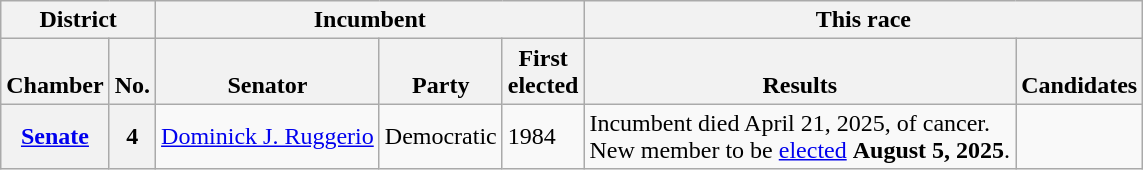<table class="wikitable sortable">
<tr valign=bottom>
<th colspan="2">District</th>
<th colspan="3">Incumbent</th>
<th colspan="2">This race</th>
</tr>
<tr valign=bottom>
<th>Chamber</th>
<th>No.</th>
<th>Senator</th>
<th>Party</th>
<th>First<br>elected</th>
<th>Results</th>
<th>Candidates</th>
</tr>
<tr>
<th><a href='#'>Senate</a></th>
<th>4</th>
<td><a href='#'>Dominick J. Ruggerio</a></td>
<td>Democratic</td>
<td>1984</td>
<td>Incumbent died April 21, 2025, of cancer.<br>New member to be <a href='#'>elected</a> <strong>August 5, 2025</strong>.</td>
<td nowrap></td>
</tr>
</table>
